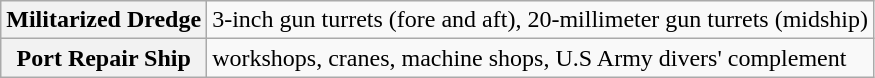<table class="wikitable">
<tr>
<th>Militarized Dredge</th>
<td>3-inch gun turrets (fore and aft), 20-millimeter gun turrets (midship)</td>
</tr>
<tr>
<th>Port Repair Ship</th>
<td>workshops, cranes, machine shops, U.S Army divers' complement</td>
</tr>
</table>
